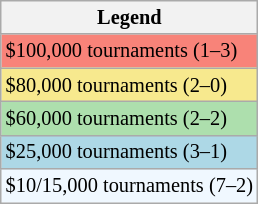<table class=wikitable style="font-size:85%;">
<tr>
<th>Legend</th>
</tr>
<tr style="background:#f88379;">
<td>$100,000 tournaments (1–3)</td>
</tr>
<tr style="background:#f7e98e;">
<td>$80,000 tournaments (2–0)</td>
</tr>
<tr style="background:#addfad;">
<td>$60,000 tournaments (2–2)</td>
</tr>
<tr style="background:lightblue;">
<td>$25,000 tournaments (3–1)</td>
</tr>
<tr style="background:#f0f8ff;">
<td>$10/15,000 tournaments (7–2)</td>
</tr>
</table>
